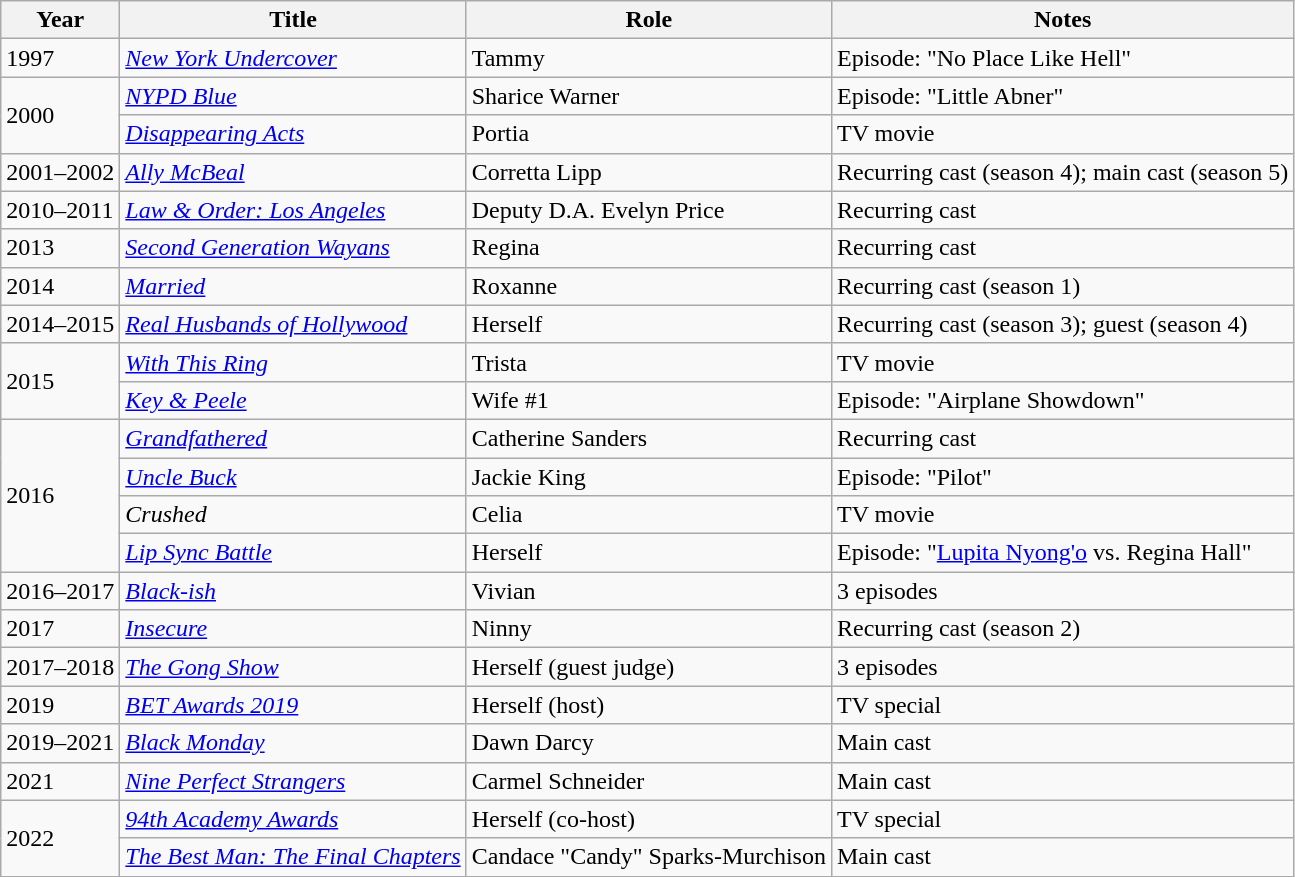<table class="wikitable plainrowheaders sortable" style="margin-right: 0;">
<tr>
<th scope="col">Year</th>
<th scope="col">Title</th>
<th scope="col">Role</th>
<th scope="col" class="unsortable">Notes</th>
</tr>
<tr>
<td>1997</td>
<td><em><a href='#'>New York Undercover</a></em></td>
<td>Tammy</td>
<td>Episode: "No Place Like Hell"</td>
</tr>
<tr>
<td rowspan="2">2000</td>
<td><em><a href='#'>NYPD Blue</a></em></td>
<td>Sharice Warner</td>
<td>Episode: "Little Abner"</td>
</tr>
<tr>
<td><em><a href='#'>Disappearing Acts</a></em></td>
<td>Portia</td>
<td>TV movie</td>
</tr>
<tr>
<td>2001–2002</td>
<td><em><a href='#'>Ally McBeal</a></em></td>
<td>Corretta Lipp</td>
<td>Recurring cast (season 4); main cast (season 5)</td>
</tr>
<tr>
<td>2010–2011</td>
<td><em><a href='#'>Law & Order: Los Angeles</a></em></td>
<td>Deputy D.A. Evelyn Price</td>
<td>Recurring cast</td>
</tr>
<tr>
<td>2013</td>
<td><em><a href='#'>Second Generation Wayans</a></em></td>
<td>Regina</td>
<td>Recurring cast</td>
</tr>
<tr>
<td>2014</td>
<td><em><a href='#'>Married</a></em></td>
<td>Roxanne</td>
<td>Recurring cast (season 1)</td>
</tr>
<tr>
<td>2014–2015</td>
<td><em><a href='#'>Real Husbands of Hollywood</a></em></td>
<td>Herself</td>
<td>Recurring cast (season 3); guest (season 4)</td>
</tr>
<tr>
<td rowspan=2>2015</td>
<td><em><a href='#'>With This Ring</a></em></td>
<td>Trista</td>
<td>TV movie</td>
</tr>
<tr>
<td><em><a href='#'>Key & Peele</a></em></td>
<td>Wife #1</td>
<td>Episode: "Airplane Showdown"</td>
</tr>
<tr>
<td rowspan=4>2016</td>
<td><em><a href='#'>Grandfathered</a></em></td>
<td>Catherine Sanders</td>
<td>Recurring cast</td>
</tr>
<tr>
<td><em><a href='#'>Uncle Buck</a></em></td>
<td>Jackie King</td>
<td>Episode: "Pilot"</td>
</tr>
<tr>
<td><em>Crushed</em></td>
<td>Celia</td>
<td>TV movie</td>
</tr>
<tr>
<td><em><a href='#'>Lip Sync Battle</a></em></td>
<td>Herself</td>
<td>Episode: "<a href='#'>Lupita Nyong'o</a> vs. Regina Hall"</td>
</tr>
<tr>
<td>2016–2017</td>
<td><em><a href='#'>Black-ish</a></em></td>
<td>Vivian</td>
<td>3 episodes</td>
</tr>
<tr>
<td>2017</td>
<td><em><a href='#'>Insecure</a></em></td>
<td>Ninny</td>
<td>Recurring cast (season 2)</td>
</tr>
<tr>
<td>2017–2018</td>
<td><em><a href='#'>The Gong Show</a></em></td>
<td>Herself (guest judge)</td>
<td>3 episodes</td>
</tr>
<tr>
<td>2019</td>
<td><em><a href='#'>BET Awards 2019</a></em></td>
<td>Herself (host)</td>
<td>TV special</td>
</tr>
<tr>
<td>2019–2021</td>
<td><em><a href='#'>Black Monday</a></em></td>
<td>Dawn Darcy</td>
<td>Main cast</td>
</tr>
<tr>
<td>2021</td>
<td><em><a href='#'>Nine Perfect Strangers</a></em></td>
<td>Carmel Schneider</td>
<td>Main cast</td>
</tr>
<tr>
<td rowspan=2>2022</td>
<td><em><a href='#'>94th Academy Awards</a></em></td>
<td>Herself (co-host)</td>
<td>TV special</td>
</tr>
<tr>
<td><em><a href='#'>The Best Man: The Final Chapters</a></em></td>
<td>Candace "Candy" Sparks-Murchison</td>
<td>Main cast</td>
</tr>
</table>
